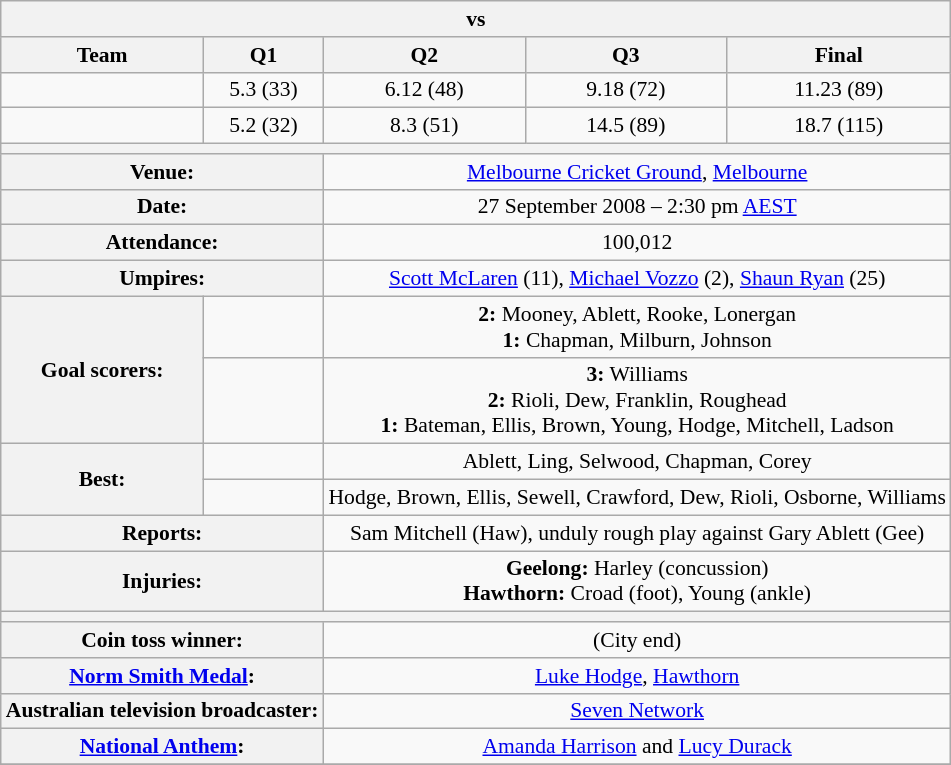<table class="wikitable" style="font-size:90%; text-align:center;">
<tr>
<th colspan="5"> vs <strong></strong></th>
</tr>
<tr>
<th>Team</th>
<th>Q1</th>
<th>Q2</th>
<th>Q3</th>
<th>Final</th>
</tr>
<tr>
<td></td>
<td>5.3 (33)</td>
<td>6.12 (48)</td>
<td>9.18 (72)</td>
<td>11.23 (89)</td>
</tr>
<tr>
<td><strong></strong></td>
<td>5.2 (32)</td>
<td>8.3 (51)</td>
<td>14.5 (89)</td>
<td>18.7 (115)</td>
</tr>
<tr>
<th colspan="5"></th>
</tr>
<tr>
<th colspan="2">Venue:</th>
<td colspan="3"><a href='#'>Melbourne Cricket Ground</a>, <a href='#'>Melbourne</a></td>
</tr>
<tr>
<th colspan="2">Date:</th>
<td colspan="3">27 September 2008 – 2:30 pm <a href='#'>AEST</a></td>
</tr>
<tr>
<th colspan="2">Attendance:</th>
<td colspan="3">100,012</td>
</tr>
<tr>
<th colspan="2">Umpires:</th>
<td colspan="3"><a href='#'>Scott McLaren</a> (11), <a href='#'>Michael Vozzo</a> (2), <a href='#'>Shaun Ryan</a> (25)</td>
</tr>
<tr>
<th rowspan="2">Goal scorers:</th>
<td></td>
<td colspan="3"><strong>2:</strong> Mooney, Ablett, Rooke, Lonergan<br><strong>1:</strong> Chapman, Milburn, Johnson</td>
</tr>
<tr>
<td><strong></strong></td>
<td colspan="3"><strong>3:</strong> Williams<strong><br>2:</strong> Rioli, Dew, Franklin, Roughead<br><strong>1:</strong> Bateman, Ellis, Brown, Young, Hodge, Mitchell, Ladson</td>
</tr>
<tr>
<th rowspan="2">Best:</th>
<td></td>
<td colspan="3">Ablett, Ling, Selwood, Chapman, Corey</td>
</tr>
<tr>
<td><strong></strong></td>
<td colspan="3">Hodge, Brown, Ellis, Sewell, Crawford, Dew, Rioli, Osborne, Williams</td>
</tr>
<tr>
<th colspan="2">Reports:</th>
<td colspan="3">Sam Mitchell (Haw), unduly rough play against Gary Ablett (Gee)</td>
</tr>
<tr>
<th colspan="2">Injuries:</th>
<td colspan="3"><strong>Geelong:</strong> Harley (concussion)<br><strong>Hawthorn:</strong> Croad (foot), Young (ankle)</td>
</tr>
<tr>
<th colspan="5"></th>
</tr>
<tr>
<th colspan="2">Coin toss winner:</th>
<td colspan="3"> (City end)</td>
</tr>
<tr>
<th colspan="2"><a href='#'>Norm Smith Medal</a>:</th>
<td colspan="3"><a href='#'>Luke Hodge</a>, <a href='#'>Hawthorn</a></td>
</tr>
<tr>
<th colspan="2">Australian television broadcaster:</th>
<td colspan="3"><a href='#'>Seven Network</a></td>
</tr>
<tr>
<th colspan="2"><a href='#'>National Anthem</a>:</th>
<td colspan="3"><a href='#'>Amanda Harrison</a> and <a href='#'>Lucy Durack</a></td>
</tr>
<tr>
</tr>
</table>
